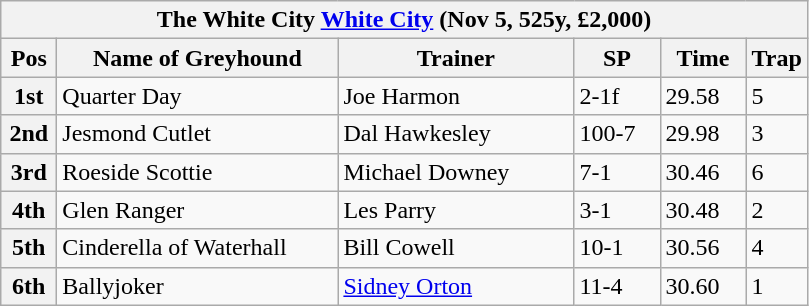<table class="wikitable">
<tr>
<th colspan="6">The White City <a href='#'>White City</a> (Nov 5, 525y, £2,000)</th>
</tr>
<tr>
<th width=30>Pos</th>
<th width=180>Name of Greyhound</th>
<th width=150>Trainer</th>
<th width=50>SP</th>
<th width=50>Time</th>
<th width=30>Trap</th>
</tr>
<tr>
<th>1st</th>
<td>Quarter Day</td>
<td>Joe Harmon</td>
<td>2-1f</td>
<td>29.58</td>
<td>5</td>
</tr>
<tr>
<th>2nd</th>
<td>Jesmond Cutlet</td>
<td>Dal Hawkesley</td>
<td>100-7</td>
<td>29.98</td>
<td>3</td>
</tr>
<tr>
<th>3rd</th>
<td>Roeside Scottie</td>
<td>Michael Downey</td>
<td>7-1</td>
<td>30.46</td>
<td>6</td>
</tr>
<tr>
<th>4th</th>
<td>Glen Ranger</td>
<td>Les Parry</td>
<td>3-1</td>
<td>30.48</td>
<td>2</td>
</tr>
<tr>
<th>5th</th>
<td>Cinderella of Waterhall</td>
<td>Bill Cowell</td>
<td>10-1</td>
<td>30.56</td>
<td>4</td>
</tr>
<tr>
<th>6th</th>
<td>Ballyjoker</td>
<td><a href='#'>Sidney Orton</a></td>
<td>11-4</td>
<td>30.60</td>
<td>1</td>
</tr>
</table>
